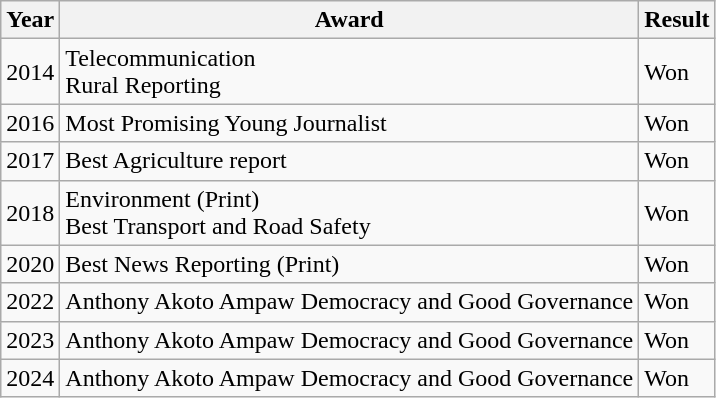<table class="wikitable">
<tr>
<th>Year</th>
<th>Award</th>
<th>Result</th>
</tr>
<tr>
<td>2014</td>
<td>Telecommunication<br>Rural Reporting</td>
<td>Won</td>
</tr>
<tr>
<td>2016</td>
<td>Most Promising Young Journalist</td>
<td>Won</td>
</tr>
<tr>
<td>2017</td>
<td>Best Agriculture report</td>
<td>Won</td>
</tr>
<tr>
<td>2018</td>
<td>Environment (Print)<br>Best Transport and Road Safety</td>
<td>Won</td>
</tr>
<tr>
<td>2020</td>
<td>Best News Reporting (Print)</td>
<td>Won</td>
</tr>
<tr>
<td>2022</td>
<td>Anthony Akoto Ampaw Democracy and Good Governance</td>
<td>Won</td>
</tr>
<tr>
<td>2023</td>
<td>Anthony Akoto Ampaw Democracy and Good Governance</td>
<td>Won</td>
</tr>
<tr>
<td>2024</td>
<td>Anthony Akoto Ampaw Democracy and Good Governance</td>
<td>Won</td>
</tr>
</table>
